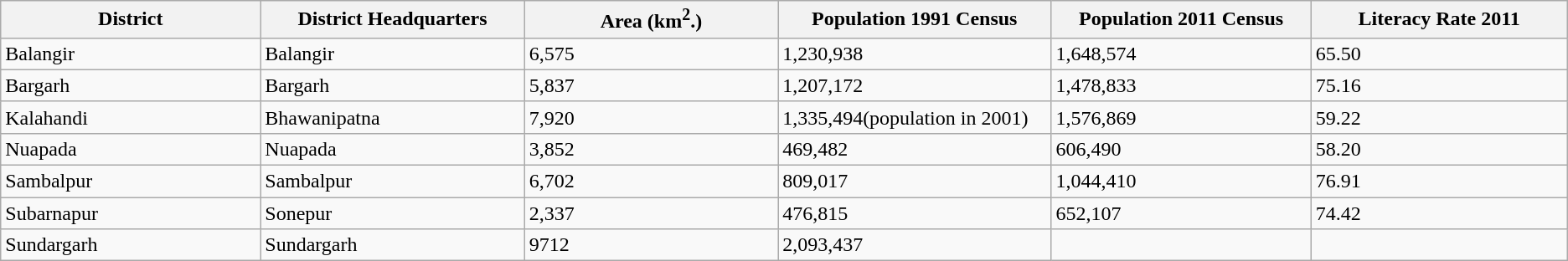<table class="wikitable sortable">
<tr>
<th style="width:225px;">District</th>
<th style="width:225px;">District Headquarters</th>
<th style="width:225px;">Area (km<sup>2</sup>.)</th>
<th style="width:225px;">Population 1991 Census</th>
<th style="width:225px;">Population 2011 Census</th>
<th style="width:225px;">Literacy Rate 2011</th>
</tr>
<tr>
<td>Balangir</td>
<td>Balangir</td>
<td>6,575</td>
<td>1,230,938</td>
<td>1,648,574</td>
<td>65.50</td>
</tr>
<tr>
<td>Bargarh</td>
<td>Bargarh</td>
<td>5,837</td>
<td>1,207,172</td>
<td>1,478,833</td>
<td>75.16</td>
</tr>
<tr>
<td>Kalahandi</td>
<td>Bhawanipatna</td>
<td>7,920</td>
<td>1,335,494(population in 2001)</td>
<td>1,576,869</td>
<td>59.22</td>
</tr>
<tr>
<td>Nuapada</td>
<td>Nuapada</td>
<td>3,852</td>
<td>469,482</td>
<td>606,490</td>
<td>58.20</td>
</tr>
<tr>
<td>Sambalpur</td>
<td>Sambalpur</td>
<td>6,702</td>
<td>809,017</td>
<td>1,044,410</td>
<td>76.91</td>
</tr>
<tr>
<td>Subarnapur</td>
<td>Sonepur</td>
<td>2,337</td>
<td>476,815</td>
<td>652,107</td>
<td>74.42</td>
</tr>
<tr>
<td>Sundargarh</td>
<td>Sundargarh</td>
<td>9712</td>
<td>2,093,437</td>
<td></td>
<td></td>
</tr>
</table>
